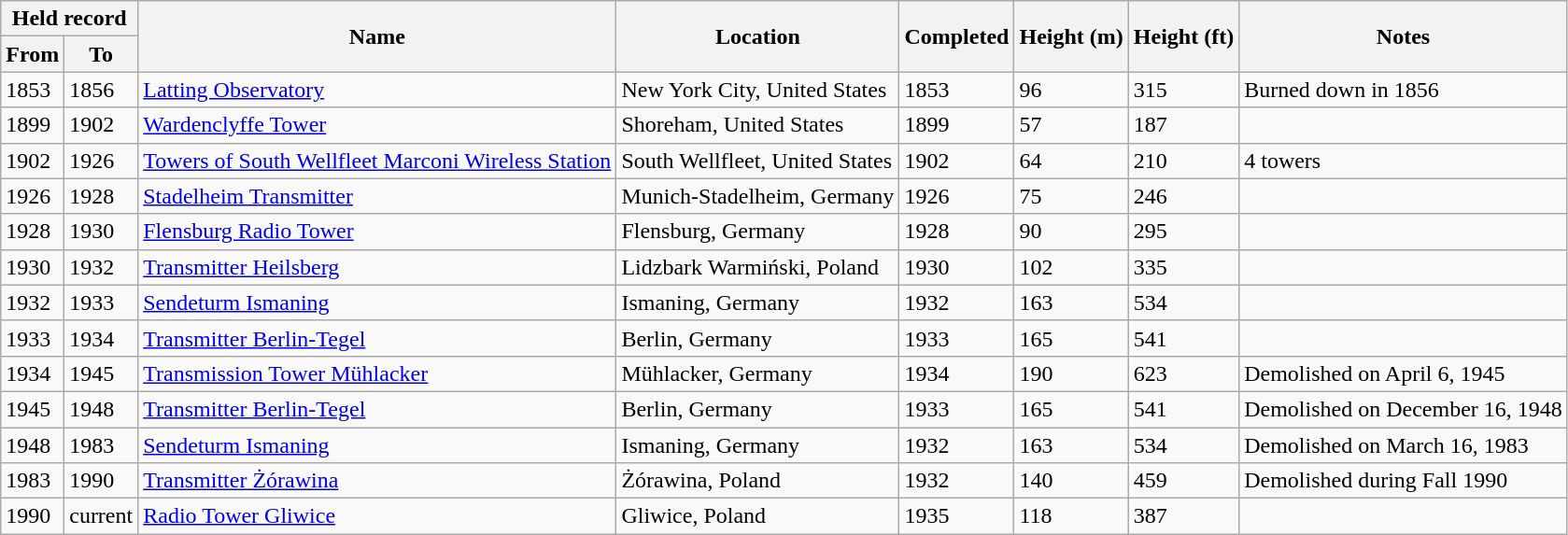<table class="sortable wikitable">
<tr>
<th colspan="2">Held record</th>
<th rowspan="2">Name</th>
<th rowspan="2">Location</th>
<th rowspan="2">Completed</th>
<th rowspan="2">Height (m)</th>
<th rowspan="2">Height (ft)</th>
<th rowspan="2">Notes</th>
</tr>
<tr>
<th>From</th>
<th>To</th>
</tr>
<tr>
<td>1853</td>
<td>1856</td>
<td><a href='#'>Latting Observatory</a></td>
<td>New York City, United States</td>
<td>1853</td>
<td>96</td>
<td>315</td>
<td>Burned down in 1856</td>
</tr>
<tr>
<td>1899</td>
<td>1902</td>
<td><a href='#'>Wardenclyffe Tower</a></td>
<td>Shoreham, United States</td>
<td>1899</td>
<td>57</td>
<td>187</td>
<td></td>
</tr>
<tr>
<td>1902</td>
<td>1926</td>
<td><a href='#'>Towers of South Wellfleet Marconi Wireless Station</a></td>
<td>South Wellfleet, United States</td>
<td>1902</td>
<td>64</td>
<td>210</td>
<td>4 towers</td>
</tr>
<tr>
<td>1926</td>
<td>1928</td>
<td><a href='#'>Stadelheim Transmitter</a></td>
<td>Munich-Stadelheim, Germany</td>
<td>1926</td>
<td>75</td>
<td>246</td>
<td></td>
</tr>
<tr>
<td>1928</td>
<td>1930</td>
<td><a href='#'>Flensburg Radio Tower</a></td>
<td>Flensburg, Germany</td>
<td>1928</td>
<td>90</td>
<td>295</td>
<td></td>
</tr>
<tr>
<td>1930</td>
<td>1932</td>
<td><a href='#'>Transmitter Heilsberg</a></td>
<td>Lidzbark Warmiński, Poland</td>
<td>1930</td>
<td>102</td>
<td>335</td>
<td></td>
</tr>
<tr>
<td>1932</td>
<td>1933</td>
<td><a href='#'>Sendeturm Ismaning</a></td>
<td>Ismaning, Germany</td>
<td>1932</td>
<td>163</td>
<td>534</td>
<td></td>
</tr>
<tr>
<td>1933</td>
<td>1934</td>
<td><a href='#'>Transmitter Berlin-Tegel</a></td>
<td>Berlin, Germany</td>
<td>1933</td>
<td>165</td>
<td>541</td>
<td></td>
</tr>
<tr>
<td>1934</td>
<td>1945</td>
<td><a href='#'>Transmission Tower Mühlacker</a></td>
<td>Mühlacker, Germany</td>
<td>1934</td>
<td>190</td>
<td>623</td>
<td>Demolished on April 6, 1945</td>
</tr>
<tr>
<td>1945</td>
<td>1948</td>
<td><a href='#'>Transmitter Berlin-Tegel</a></td>
<td>Berlin, Germany</td>
<td>1933</td>
<td>165</td>
<td>541</td>
<td>Demolished on December 16, 1948</td>
</tr>
<tr>
<td>1948</td>
<td>1983</td>
<td><a href='#'>Sendeturm Ismaning</a></td>
<td>Ismaning, Germany</td>
<td>1932</td>
<td>163</td>
<td>534</td>
<td>Demolished on March 16, 1983</td>
</tr>
<tr>
<td>1983</td>
<td>1990</td>
<td><a href='#'>Transmitter Żórawina</a></td>
<td>Żórawina, Poland</td>
<td>1932</td>
<td>140</td>
<td>459</td>
<td>Demolished during Fall 1990</td>
</tr>
<tr>
<td>1990</td>
<td>current</td>
<td><a href='#'>Radio Tower Gliwice</a></td>
<td>Gliwice, Poland</td>
<td>1935</td>
<td>118</td>
<td>387</td>
<td></td>
</tr>
</table>
